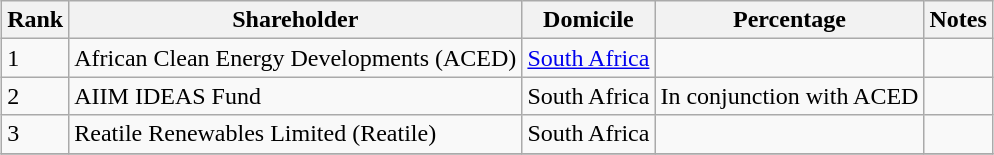<table class="wikitable sortable" style="margin: 0.5em auto">
<tr>
<th>Rank</th>
<th>Shareholder</th>
<th>Domicile</th>
<th>Percentage</th>
<th>Notes</th>
</tr>
<tr>
<td>1</td>
<td>African Clean Energy Developments (ACED)</td>
<td><a href='#'>South Africa</a></td>
<td></td>
<td></td>
</tr>
<tr>
<td>2</td>
<td>AIIM IDEAS Fund</td>
<td>South Africa</td>
<td>In conjunction with ACED</td>
<td></td>
</tr>
<tr>
<td>3</td>
<td>Reatile Renewables Limited (Reatile)</td>
<td>South Africa</td>
<td></td>
<td></td>
</tr>
<tr>
</tr>
</table>
